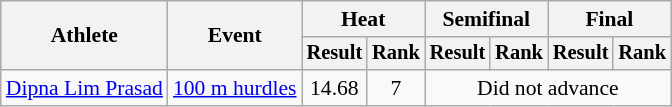<table class="wikitable" style="font-size:90%">
<tr>
<th rowspan="2">Athlete</th>
<th rowspan="2">Event</th>
<th colspan="2">Heat</th>
<th colspan="2">Semifinal</th>
<th colspan="2">Final</th>
</tr>
<tr style="font-size:95%">
<th>Result</th>
<th>Rank</th>
<th>Result</th>
<th>Rank</th>
<th>Result</th>
<th>Rank</th>
</tr>
<tr align=center>
<td align=left><a href='#'>Dipna Lim Prasad</a></td>
<td align=left><a href='#'>100 m hurdles</a></td>
<td>14.68</td>
<td>7</td>
<td colspan=4>Did not advance</td>
</tr>
</table>
